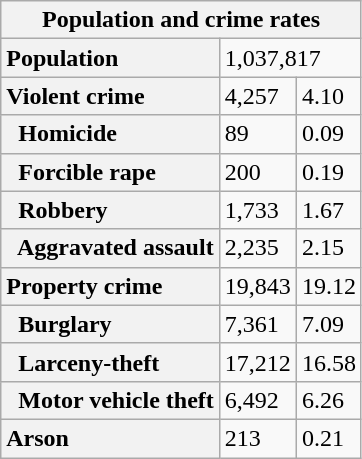<table class="wikitable collapsible collapsed">
<tr>
<th colspan="3">Population and crime rates</th>
</tr>
<tr>
<th scope="row" style="text-align: left;">Population</th>
<td colspan="2">1,037,817</td>
</tr>
<tr>
<th scope="row" style="text-align: left;">Violent crime</th>
<td>4,257</td>
<td>4.10</td>
</tr>
<tr>
<th scope="row" style="text-align: left;">  Homicide</th>
<td>89</td>
<td>0.09</td>
</tr>
<tr>
<th scope="row" style="text-align: left;">  Forcible rape</th>
<td>200</td>
<td>0.19</td>
</tr>
<tr>
<th scope="row" style="text-align: left;">  Robbery</th>
<td>1,733</td>
<td>1.67</td>
</tr>
<tr>
<th scope="row" style="text-align: left;">  Aggravated assault</th>
<td>2,235</td>
<td>2.15</td>
</tr>
<tr>
<th scope="row" style="text-align: left;">Property crime</th>
<td>19,843</td>
<td>19.12</td>
</tr>
<tr>
<th scope="row" style="text-align: left;">  Burglary</th>
<td>7,361</td>
<td>7.09</td>
</tr>
<tr>
<th scope="row" style="text-align: left;">  Larceny-theft</th>
<td>17,212</td>
<td>16.58</td>
</tr>
<tr>
<th scope="row" style="text-align: left;">  Motor vehicle theft</th>
<td>6,492</td>
<td>6.26</td>
</tr>
<tr>
<th scope="row" style="text-align: left;">Arson</th>
<td>213</td>
<td>0.21</td>
</tr>
</table>
